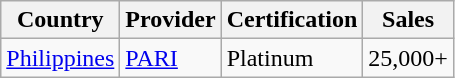<table class="wikitable">
<tr>
<th>Country</th>
<th>Provider</th>
<th>Certification</th>
<th>Sales</th>
</tr>
<tr>
<td><a href='#'>Philippines</a></td>
<td><a href='#'>PARI</a></td>
<td>Platinum</td>
<td>25,000+</td>
</tr>
</table>
